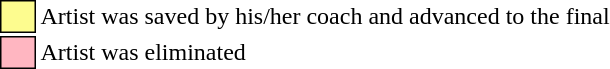<table class="toccolours"style="font-size: 100%; white-space: nowrap">
<tr>
<td style="background:#fdfc8f; border:1px solid black">     </td>
<td>Artist was saved by his/her coach and advanced to the final</td>
</tr>
<tr>
<td style="background:lightpink; border:1px solid black">     </td>
<td>Artist was eliminated</td>
</tr>
</table>
